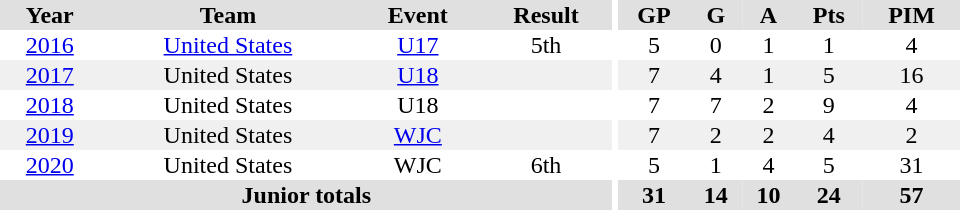<table border="0" cellpadding="1" cellspacing="0" ID="Table3" style="text-align:center; width:40em;">
<tr bgcolor="#e0e0e0">
<th>Year</th>
<th>Team</th>
<th>Event</th>
<th>Result</th>
<th rowspan="100" bgcolor="#ffffff"></th>
<th>GP</th>
<th>G</th>
<th>A</th>
<th>Pts</th>
<th>PIM</th>
</tr>
<tr>
<td><a href='#'>2016</a></td>
<td><a href='#'>United States</a></td>
<td><a href='#'>U17</a></td>
<td>5th</td>
<td>5</td>
<td>0</td>
<td>1</td>
<td>1</td>
<td>4</td>
</tr>
<tr bgcolor="#f0f0f0">
<td><a href='#'>2017</a></td>
<td>United States</td>
<td><a href='#'>U18</a></td>
<td></td>
<td>7</td>
<td>4</td>
<td>1</td>
<td>5</td>
<td>16</td>
</tr>
<tr>
<td><a href='#'>2018</a></td>
<td>United States</td>
<td>U18</td>
<td></td>
<td>7</td>
<td>7</td>
<td>2</td>
<td>9</td>
<td>4</td>
</tr>
<tr bgcolor="#f0f0f0">
<td><a href='#'>2019</a></td>
<td>United States</td>
<td><a href='#'>WJC</a></td>
<td></td>
<td>7</td>
<td>2</td>
<td>2</td>
<td>4</td>
<td>2</td>
</tr>
<tr>
<td><a href='#'>2020</a></td>
<td>United States</td>
<td>WJC</td>
<td>6th</td>
<td>5</td>
<td>1</td>
<td>4</td>
<td>5</td>
<td>31</td>
</tr>
<tr bgcolor="#e0e0e0">
<th colspan="4">Junior totals</th>
<th>31</th>
<th>14</th>
<th>10</th>
<th>24</th>
<th>57</th>
</tr>
</table>
